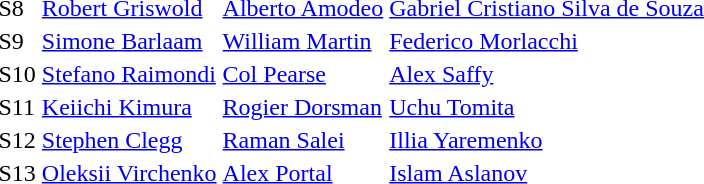<table>
<tr>
<td>S8</td>
<td><a href='#'>Robert Griswold</a><br></td>
<td><a href='#'>Alberto Amodeo</a><br></td>
<td><a href='#'>Gabriel Cristiano Silva de Souza</a><br></td>
</tr>
<tr>
<td>S9</td>
<td><a href='#'>Simone Barlaam</a><br></td>
<td><a href='#'>William Martin</a><br></td>
<td><a href='#'>Federico Morlacchi</a><br></td>
</tr>
<tr>
<td>S10</td>
<td><a href='#'>Stefano Raimondi</a><br></td>
<td><a href='#'>Col Pearse</a><br></td>
<td><a href='#'>Alex Saffy</a><br></td>
</tr>
<tr>
<td>S11</td>
<td><a href='#'>Keiichi Kimura</a><br></td>
<td><a href='#'>Rogier Dorsman</a><br></td>
<td><a href='#'>Uchu Tomita</a><br></td>
</tr>
<tr>
<td>S12</td>
<td><a href='#'>Stephen Clegg</a><br></td>
<td><a href='#'>Raman Salei</a><br></td>
<td><a href='#'>Illia Yaremenko</a><br></td>
</tr>
<tr>
<td>S13</td>
<td><a href='#'>Oleksii Virchenko</a><br></td>
<td><a href='#'>Alex Portal</a><br></td>
<td><a href='#'>Islam Aslanov</a><br></td>
</tr>
</table>
